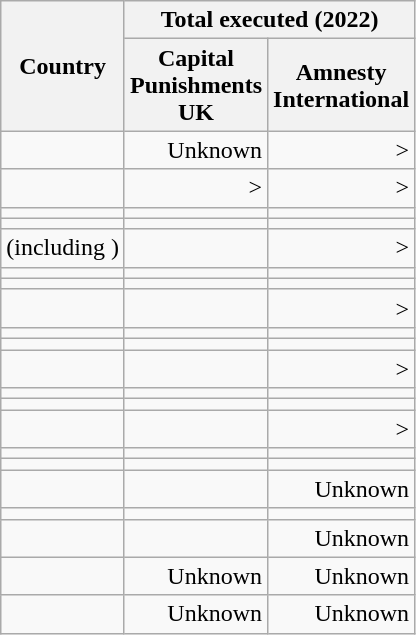<table class="wikitable sortable" style="text-align:right;">
<tr>
<th rowspan=2>Country</th>
<th colspan=2>Total executed (2022)</th>
</tr>
<tr>
<th>Capital<br>Punishments<br>UK	</th>
<th>Amnesty<br>International<br></th>
</tr>
<tr>
<td style="text-align:left;"></td>
<td>Unknown</td>
<td>></td>
</tr>
<tr>
<td style="text-align:left;"></td>
<td>></td>
<td>></td>
</tr>
<tr>
<td style="text-align:left;"></td>
<td></td>
<td></td>
</tr>
<tr>
<td style="text-align:left;"></td>
<td></td>
<td></td>
</tr>
<tr>
<td style="text-align:left;"> (including )</td>
<td></td>
<td>></td>
</tr>
<tr>
<td style="text-align:left;"></td>
<td></td>
<td></td>
</tr>
<tr>
<td style="text-align:left;"></td>
<td></td>
<td></td>
</tr>
<tr>
<td style="text-align:left;"></td>
<td></td>
<td>></td>
</tr>
<tr>
<td style="text-align:left;"></td>
<td></td>
<td></td>
</tr>
<tr>
<td style="text-align:left;"></td>
<td></td>
<td></td>
</tr>
<tr>
<td style="text-align:left;"></td>
<td></td>
<td>></td>
</tr>
<tr>
<td style="text-align:left;"></td>
<td></td>
<td></td>
</tr>
<tr>
<td style="text-align:left;"></td>
<td></td>
<td></td>
</tr>
<tr>
<td style="text-align:left;"></td>
<td></td>
<td>></td>
</tr>
<tr>
<td style="text-align:left;"></td>
<td></td>
<td></td>
</tr>
<tr>
<td style="text-align:left;"></td>
<td></td>
<td></td>
</tr>
<tr>
<td style="text-align:left;"></td>
<td></td>
<td>Unknown</td>
</tr>
<tr>
<td style="text-align:left;"></td>
<td></td>
<td></td>
</tr>
<tr>
<td style="text-align:left;"></td>
<td></td>
<td>Unknown</td>
</tr>
<tr>
<td style="text-align:left;"></td>
<td>Unknown</td>
<td>Unknown</td>
</tr>
<tr>
<td style="text-align:left;"></td>
<td>Unknown</td>
<td>Unknown</td>
</tr>
</table>
